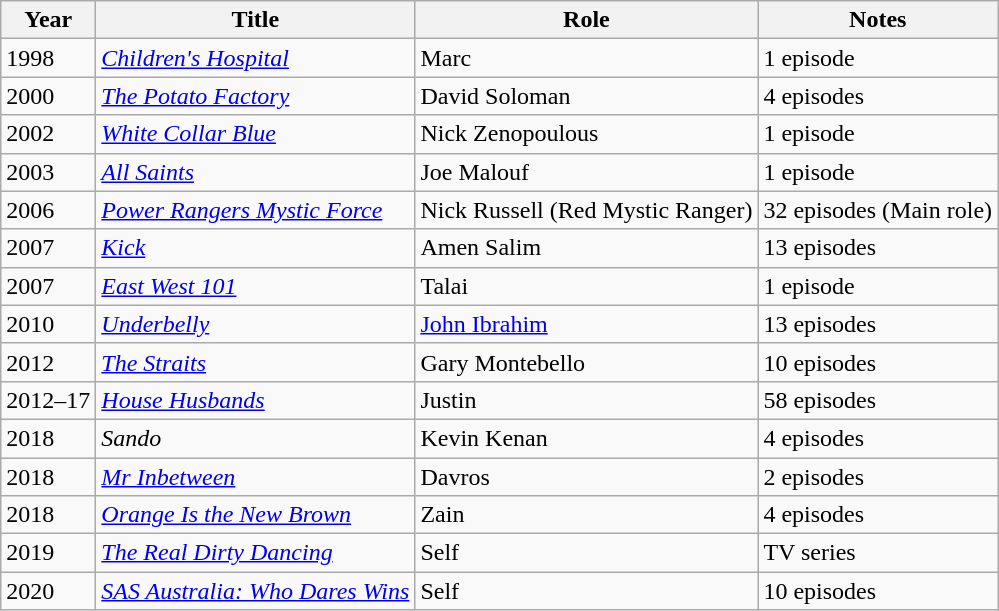<table class="wikitable">
<tr>
<th>Year</th>
<th>Title</th>
<th>Role</th>
<th>Notes</th>
</tr>
<tr>
<td>1998</td>
<td><em><a href='#'>Children's Hospital</a></em></td>
<td>Marc</td>
<td>1 episode</td>
</tr>
<tr>
<td>2000</td>
<td><em><a href='#'>The Potato Factory</a></em></td>
<td>David Soloman</td>
<td>4 episodes</td>
</tr>
<tr>
<td>2002</td>
<td><em><a href='#'>White Collar Blue</a></em></td>
<td>Nick Zenopoulous</td>
<td>1 episode</td>
</tr>
<tr>
<td>2003</td>
<td><em><a href='#'>All Saints</a></em></td>
<td>Joe Malouf</td>
<td>1 episode</td>
</tr>
<tr>
<td>2006</td>
<td><em><a href='#'>Power Rangers Mystic Force</a></em></td>
<td>Nick Russell (Red Mystic Ranger)</td>
<td>32 episodes (Main role)</td>
</tr>
<tr>
<td>2007</td>
<td><em><a href='#'>Kick</a></em></td>
<td>Amen Salim</td>
<td>13 episodes</td>
</tr>
<tr>
<td>2007</td>
<td><em><a href='#'>East West 101</a></em></td>
<td>Talai</td>
<td>1 episode</td>
</tr>
<tr>
<td>2010</td>
<td><em><a href='#'>Underbelly</a></em></td>
<td><a href='#'>John Ibrahim</a></td>
<td>13 episodes</td>
</tr>
<tr>
<td>2012</td>
<td><em><a href='#'>The Straits</a></em></td>
<td>Gary Montebello</td>
<td>10 episodes</td>
</tr>
<tr>
<td>2012–17</td>
<td><em><a href='#'>House Husbands</a></em></td>
<td>Justin</td>
<td>58 episodes</td>
</tr>
<tr>
<td>2018</td>
<td><em>Sando</em></td>
<td>Kevin Kenan</td>
<td>4 episodes</td>
</tr>
<tr>
<td>2018</td>
<td><em><a href='#'>Mr Inbetween</a></em></td>
<td>Davros</td>
<td>2 episodes</td>
</tr>
<tr>
<td>2018</td>
<td><em><a href='#'>Orange Is the New Brown</a></em></td>
<td>Zain</td>
<td>4 episodes</td>
</tr>
<tr>
<td>2019</td>
<td><em><a href='#'>The Real Dirty Dancing</a></em></td>
<td>Self</td>
<td>TV series</td>
</tr>
<tr>
<td>2020</td>
<td><em><a href='#'>SAS Australia: Who Dares Wins</a></em></td>
<td>Self</td>
<td>10 episodes</td>
</tr>
</table>
